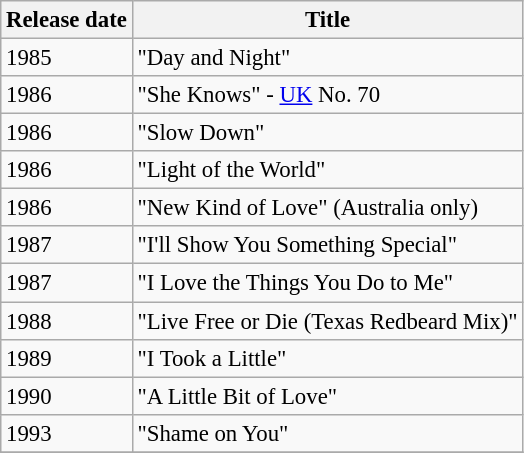<table class="wikitable" style="font-size: 95%;">
<tr>
<th>Release date</th>
<th>Title</th>
</tr>
<tr>
<td>1985</td>
<td>"Day and Night"</td>
</tr>
<tr>
<td>1986</td>
<td>"She Knows" - <a href='#'>UK</a> No. 70</td>
</tr>
<tr>
<td>1986</td>
<td>"Slow Down"</td>
</tr>
<tr>
<td>1986</td>
<td>"Light of the World"</td>
</tr>
<tr>
<td>1986</td>
<td>"New Kind of Love" (Australia only)</td>
</tr>
<tr>
<td>1987</td>
<td>"I'll Show You Something Special"</td>
</tr>
<tr>
<td>1987</td>
<td>"I Love the Things You Do to Me"</td>
</tr>
<tr>
<td>1988</td>
<td>"Live Free or Die (Texas Redbeard Mix)"</td>
</tr>
<tr>
<td>1989</td>
<td>"I Took a Little"</td>
</tr>
<tr>
<td>1990</td>
<td>"A Little Bit of Love"</td>
</tr>
<tr>
<td>1993</td>
<td>"Shame on You"</td>
</tr>
<tr>
</tr>
</table>
